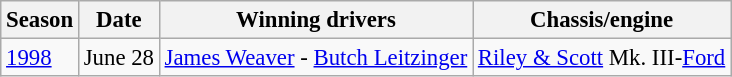<table class="wikitable" style="font-size: 95%;">
<tr>
<th>Season</th>
<th>Date</th>
<th>Winning drivers</th>
<th>Chassis/engine</th>
</tr>
<tr>
<td><a href='#'>1998</a></td>
<td>June 28</td>
<td> <a href='#'>James Weaver</a> -  <a href='#'>Butch Leitzinger</a></td>
<td><a href='#'>Riley & Scott</a> Mk. III-<a href='#'>Ford</a></td>
</tr>
</table>
